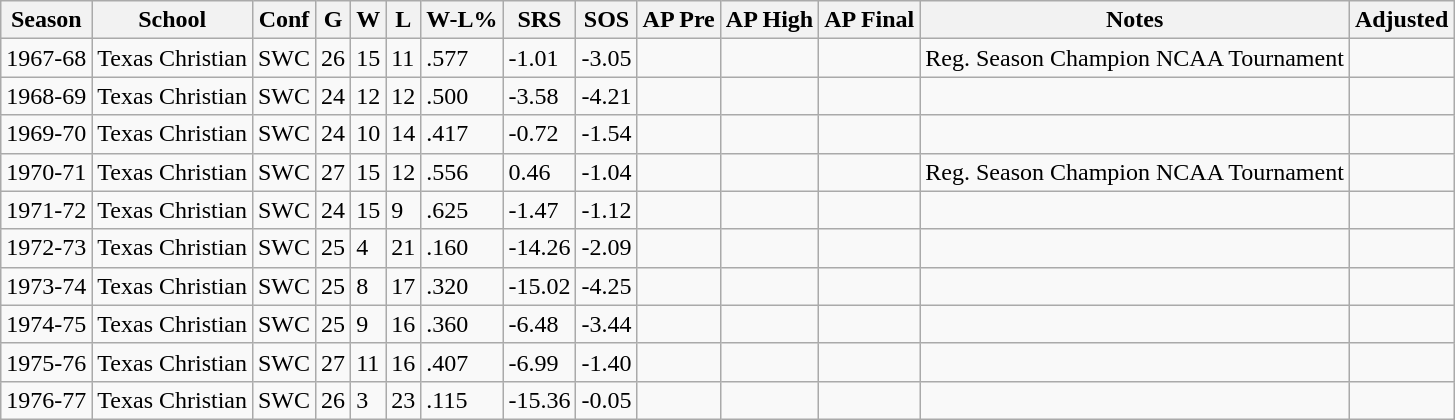<table class="wikitable sortable">
<tr>
<th>Season</th>
<th>School</th>
<th>Conf</th>
<th>G</th>
<th>W</th>
<th>L</th>
<th>W-L%</th>
<th>SRS</th>
<th>SOS</th>
<th>AP Pre</th>
<th>AP High</th>
<th>AP Final</th>
<th>Notes</th>
<th>Adjusted</th>
</tr>
<tr>
<td>1967-68</td>
<td>Texas Christian</td>
<td>SWC</td>
<td>26</td>
<td>15</td>
<td>11</td>
<td>.577</td>
<td>-1.01</td>
<td>-3.05</td>
<td></td>
<td></td>
<td></td>
<td>Reg. Season Champion NCAA Tournament</td>
<td></td>
</tr>
<tr>
<td>1968-69</td>
<td>Texas Christian</td>
<td>SWC</td>
<td>24</td>
<td>12</td>
<td>12</td>
<td>.500</td>
<td>-3.58</td>
<td>-4.21</td>
<td></td>
<td></td>
<td></td>
<td></td>
<td></td>
</tr>
<tr>
<td>1969-70</td>
<td>Texas Christian</td>
<td>SWC</td>
<td>24</td>
<td>10</td>
<td>14</td>
<td>.417</td>
<td>-0.72</td>
<td>-1.54</td>
<td></td>
<td></td>
<td></td>
<td></td>
<td></td>
</tr>
<tr>
<td>1970-71</td>
<td>Texas Christian</td>
<td>SWC</td>
<td>27</td>
<td>15</td>
<td>12</td>
<td>.556</td>
<td>0.46</td>
<td>-1.04</td>
<td></td>
<td></td>
<td></td>
<td>Reg. Season Champion NCAA Tournament</td>
<td></td>
</tr>
<tr>
<td>1971-72</td>
<td>Texas Christian</td>
<td>SWC</td>
<td>24</td>
<td>15</td>
<td>9</td>
<td>.625</td>
<td>-1.47</td>
<td>-1.12</td>
<td></td>
<td></td>
<td></td>
<td></td>
<td></td>
</tr>
<tr>
<td>1972-73</td>
<td>Texas Christian</td>
<td>SWC</td>
<td>25</td>
<td>4</td>
<td>21</td>
<td>.160</td>
<td>-14.26</td>
<td>-2.09</td>
<td></td>
<td></td>
<td></td>
<td></td>
<td></td>
</tr>
<tr>
<td>1973-74</td>
<td>Texas Christian</td>
<td>SWC</td>
<td>25</td>
<td>8</td>
<td>17</td>
<td>.320</td>
<td>-15.02</td>
<td>-4.25</td>
<td></td>
<td></td>
<td></td>
<td></td>
<td></td>
</tr>
<tr>
<td>1974-75</td>
<td>Texas Christian</td>
<td>SWC</td>
<td>25</td>
<td>9</td>
<td>16</td>
<td>.360</td>
<td>-6.48</td>
<td>-3.44</td>
<td></td>
<td></td>
<td></td>
<td></td>
<td></td>
</tr>
<tr>
<td>1975-76</td>
<td>Texas Christian</td>
<td>SWC</td>
<td>27</td>
<td>11</td>
<td>16</td>
<td>.407</td>
<td>-6.99</td>
<td>-1.40</td>
<td></td>
<td></td>
<td></td>
<td></td>
<td></td>
</tr>
<tr>
<td>1976-77</td>
<td>Texas Christian</td>
<td>SWC</td>
<td>26</td>
<td>3</td>
<td>23</td>
<td>.115</td>
<td>-15.36</td>
<td>-0.05</td>
<td></td>
<td></td>
<td></td>
<td></td>
<td></td>
</tr>
</table>
